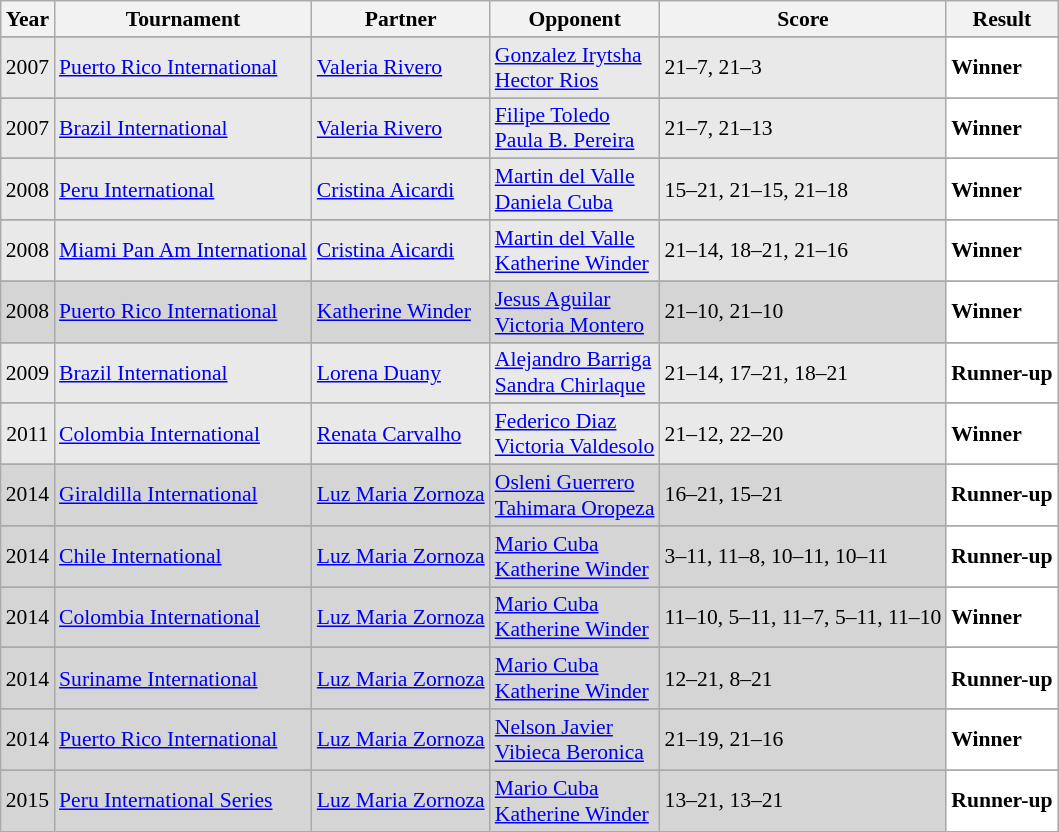<table class="sortable wikitable" style="font-size: 90%;">
<tr>
<th>Year</th>
<th>Tournament</th>
<th>Partner</th>
<th>Opponent</th>
<th>Score</th>
<th>Result</th>
</tr>
<tr>
</tr>
<tr style="background:#E9E9E9">
<td align="center">2007</td>
<td align="left"><a href='#'>Puerto Rico International</a></td>
<td align="left"> <a href='#'>Valeria Rivero</a></td>
<td align="left"> <a href='#'>Gonzalez Irytsha</a><br> <a href='#'>Hector Rios</a></td>
<td align="left">21–7, 21–3</td>
<td style="text-align:left; background:white"> <strong>Winner</strong></td>
</tr>
<tr>
</tr>
<tr style="background:#E9E9E9">
<td align="center">2007</td>
<td align="left"><a href='#'>Brazil International</a></td>
<td align="left"> <a href='#'>Valeria Rivero</a></td>
<td align="left"> <a href='#'>Filipe Toledo</a><br> <a href='#'>Paula B. Pereira</a></td>
<td align="left">21–7, 21–13</td>
<td style="text-align:left; background:white"> <strong>Winner</strong></td>
</tr>
<tr>
</tr>
<tr style="background:#E9E9E9">
<td align="center">2008</td>
<td align="left"><a href='#'>Peru International</a></td>
<td align="left"> <a href='#'>Cristina Aicardi</a></td>
<td align="left"> <a href='#'>Martin del Valle</a><br> <a href='#'>Daniela Cuba</a></td>
<td align="left">15–21, 21–15, 21–18</td>
<td style="text-align:left; background:white"> <strong>Winner</strong></td>
</tr>
<tr>
</tr>
<tr style="background:#E9E9E9">
<td align="center">2008</td>
<td align="left"><a href='#'>Miami Pan Am International</a></td>
<td align="left"> <a href='#'>Cristina Aicardi</a></td>
<td align="left"> <a href='#'>Martin del Valle</a><br> <a href='#'>Katherine Winder</a></td>
<td align="left">21–14, 18–21, 21–16</td>
<td style="text-align:left; background:white"> <strong>Winner</strong></td>
</tr>
<tr>
</tr>
<tr style="background:#D5D5D5">
<td align="center">2008</td>
<td align="left"><a href='#'>Puerto Rico International</a></td>
<td align="left"> <a href='#'>Katherine Winder</a></td>
<td align="left"> <a href='#'>Jesus Aguilar</a><br> <a href='#'>Victoria Montero</a></td>
<td align="left">21–10, 21–10</td>
<td style="text-align:left; background:white"> <strong>Winner</strong></td>
</tr>
<tr>
</tr>
<tr style="background:#E9E9E9">
<td align="center">2009</td>
<td align="left"><a href='#'>Brazil International</a></td>
<td align="left"> <a href='#'>Lorena Duany</a></td>
<td align="left"> <a href='#'>Alejandro Barriga</a><br> <a href='#'>Sandra Chirlaque</a></td>
<td align="left">21–14, 17–21, 18–21</td>
<td style="text-align:left; background:white"> <strong>Runner-up</strong></td>
</tr>
<tr>
</tr>
<tr style="background:#E9E9E9">
<td align="center">2011</td>
<td align="left"><a href='#'>Colombia International</a></td>
<td align="left"> <a href='#'>Renata Carvalho</a></td>
<td align="left"> <a href='#'>Federico Diaz</a><br> <a href='#'>Victoria Valdesolo</a></td>
<td align="left">21–12, 22–20</td>
<td style="text-align:left; background:white"> <strong>Winner</strong></td>
</tr>
<tr>
</tr>
<tr style="background:#D5D5D5">
<td align="center">2014</td>
<td align="left"><a href='#'>Giraldilla International</a></td>
<td align="left"> <a href='#'>Luz Maria Zornoza</a></td>
<td align="left"> <a href='#'>Osleni Guerrero</a><br> <a href='#'>Tahimara Oropeza</a></td>
<td align="left">16–21, 15–21</td>
<td style="text-align:left; background:white"> <strong>Runner-up</strong></td>
</tr>
<tr>
</tr>
<tr style="background:#D5D5D5">
<td align="center">2014</td>
<td align="left"><a href='#'>Chile International</a></td>
<td align="left"> <a href='#'>Luz Maria Zornoza</a></td>
<td align="left"> <a href='#'>Mario Cuba</a><br> <a href='#'>Katherine Winder</a></td>
<td align="left">3–11, 11–8, 10–11, 10–11</td>
<td style="text-align:left; background:white"> <strong>Runner-up</strong></td>
</tr>
<tr>
</tr>
<tr style="background:#D5D5D5">
<td align="center">2014</td>
<td align="left"><a href='#'>Colombia International</a></td>
<td align="left"> <a href='#'>Luz Maria Zornoza</a></td>
<td align="left"> <a href='#'>Mario Cuba</a><br> <a href='#'>Katherine Winder</a></td>
<td align="left">11–10, 5–11, 11–7, 5–11, 11–10</td>
<td style="text-align:left; background:white"> <strong>Winner</strong></td>
</tr>
<tr>
</tr>
<tr style="background:#D5D5D5">
<td align="center">2014</td>
<td align="left"><a href='#'>Suriname International</a></td>
<td align="left"> <a href='#'>Luz Maria Zornoza</a></td>
<td align="left"> <a href='#'>Mario Cuba</a><br> <a href='#'>Katherine Winder</a></td>
<td align="left">12–21, 8–21</td>
<td style="text-align:left; background:white"> <strong>Runner-up</strong></td>
</tr>
<tr>
</tr>
<tr style="background:#D5D5D5">
<td align="center">2014</td>
<td align="left"><a href='#'>Puerto Rico International</a></td>
<td align="left"> <a href='#'>Luz Maria Zornoza</a></td>
<td align="left"> <a href='#'>Nelson Javier</a><br> <a href='#'>Vibieca Beronica</a></td>
<td align="left">21–19, 21–16</td>
<td style="text-align:left; background:white"> <strong>Winner</strong></td>
</tr>
<tr>
</tr>
<tr style="background:#D5D5D5">
<td align="center">2015</td>
<td align="left"><a href='#'>Peru International Series</a></td>
<td align="left"> <a href='#'>Luz Maria Zornoza</a></td>
<td align="left"> <a href='#'>Mario Cuba</a><br> <a href='#'>Katherine Winder</a></td>
<td align="left">13–21, 13–21</td>
<td style="text-align:left; background:white"> <strong>Runner-up</strong></td>
</tr>
</table>
